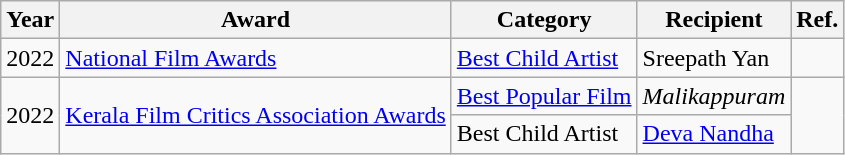<table class="wikitable">
<tr>
<th>Year</th>
<th>Award</th>
<th>Category</th>
<th>Recipient</th>
<th>Ref.</th>
</tr>
<tr>
<td>2022</td>
<td><a href='#'>National Film Awards</a></td>
<td><a href='#'>Best Child Artist</a></td>
<td>Sreepath Yan</td>
<td></td>
</tr>
<tr>
<td rowspan="2">2022</td>
<td rowspan="2"><a href='#'>Kerala Film Critics Association Awards</a></td>
<td><a href='#'>Best Popular Film</a></td>
<td><em>Malikappuram</em></td>
<td rowspan="2"></td>
</tr>
<tr>
<td>Best Child Artist</td>
<td><a href='#'>Deva Nandha</a></td>
</tr>
</table>
